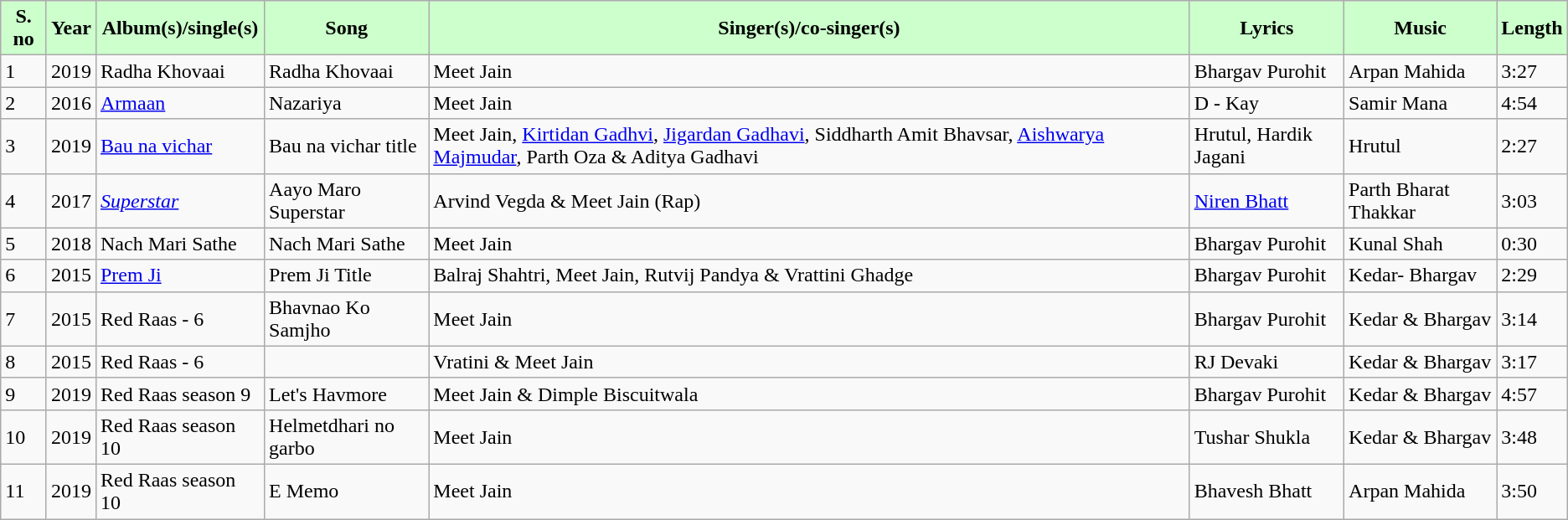<table class="wikitable sortable">
<tr style="background:#cfc; text-align:center;">
<td><strong>S. no</strong></td>
<td><strong>Year</strong></td>
<td><strong>Album(s)/single(s)</strong></td>
<td><strong>Song</strong></td>
<td><strong>Singer(s)/co-singer(s)</strong></td>
<td><strong>Lyrics</strong></td>
<td><strong>Music</strong></td>
<td><strong>Length</strong></td>
</tr>
<tr>
<td>1</td>
<td>2019</td>
<td>Radha Khovaai</td>
<td>Radha Khovaai</td>
<td>Meet Jain</td>
<td>Bhargav Purohit</td>
<td>Arpan Mahida</td>
<td>3:27</td>
</tr>
<tr>
<td>2</td>
<td>2016</td>
<td><a href='#'>Armaan</a></td>
<td>Nazariya</td>
<td>Meet Jain</td>
<td>D - Kay</td>
<td>Samir Mana</td>
<td>4:54</td>
</tr>
<tr>
<td>3</td>
<td>2019</td>
<td><a href='#'>Bau na vichar</a></td>
<td>Bau na vichar title</td>
<td>Meet Jain, <a href='#'>Kirtidan Gadhvi</a>, <a href='#'>Jigardan Gadhavi</a>, Siddharth Amit Bhavsar, <a href='#'>Aishwarya Majmudar</a>, Parth Oza & Aditya Gadhavi</td>
<td>Hrutul, Hardik Jagani</td>
<td>Hrutul</td>
<td>2:27</td>
</tr>
<tr>
<td>4</td>
<td>2017</td>
<td><em><a href='#'>Superstar</a></em></td>
<td>Aayo Maro Superstar</td>
<td>Arvind Vegda & Meet Jain (Rap)</td>
<td><a href='#'>Niren Bhatt</a></td>
<td>Parth Bharat Thakkar</td>
<td>3:03</td>
</tr>
<tr>
<td>5</td>
<td>2018</td>
<td>Nach Mari Sathe</td>
<td>Nach Mari Sathe</td>
<td>Meet Jain</td>
<td>Bhargav Purohit</td>
<td>Kunal Shah</td>
<td>0:30</td>
</tr>
<tr>
<td>6</td>
<td>2015</td>
<td><a href='#'>Prem Ji</a></td>
<td>Prem Ji Title</td>
<td>Balraj Shahtri, Meet Jain, Rutvij Pandya & Vrattini Ghadge</td>
<td>Bhargav Purohit</td>
<td>Kedar- Bhargav</td>
<td>2:29</td>
</tr>
<tr>
<td>7</td>
<td>2015</td>
<td>Red Raas - 6</td>
<td>Bhavnao Ko Samjho</td>
<td>Meet Jain</td>
<td>Bhargav Purohit</td>
<td>Kedar & Bhargav</td>
<td>3:14</td>
</tr>
<tr>
<td>8</td>
<td>2015</td>
<td>Red Raas - 6</td>
<td></td>
<td>Vratini & Meet Jain</td>
<td>RJ Devaki</td>
<td>Kedar & Bhargav</td>
<td>3:17</td>
</tr>
<tr>
<td>9</td>
<td>2019</td>
<td>Red Raas season 9</td>
<td>Let's Havmore</td>
<td>Meet Jain & Dimple Biscuitwala</td>
<td>Bhargav Purohit</td>
<td>Kedar & Bhargav</td>
<td>4:57</td>
</tr>
<tr>
<td>10</td>
<td>2019</td>
<td>Red Raas season 10</td>
<td>Helmetdhari no garbo</td>
<td>Meet Jain</td>
<td>Tushar Shukla</td>
<td>Kedar & Bhargav</td>
<td>3:48</td>
</tr>
<tr>
<td>11</td>
<td>2019</td>
<td>Red Raas season 10</td>
<td>E Memo</td>
<td>Meet Jain</td>
<td>Bhavesh Bhatt</td>
<td>Arpan Mahida</td>
<td>3:50</td>
</tr>
</table>
